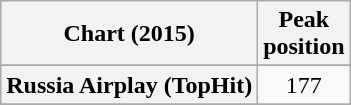<table class="wikitable sortable plainrowheaders">
<tr>
<th scope="col">Chart (2015)</th>
<th scope="col">Peak<br>position</th>
</tr>
<tr>
</tr>
<tr>
<th scope="row">Russia Airplay (TopHit)</th>
<td style="text-align:center;">177</td>
</tr>
<tr>
</tr>
</table>
